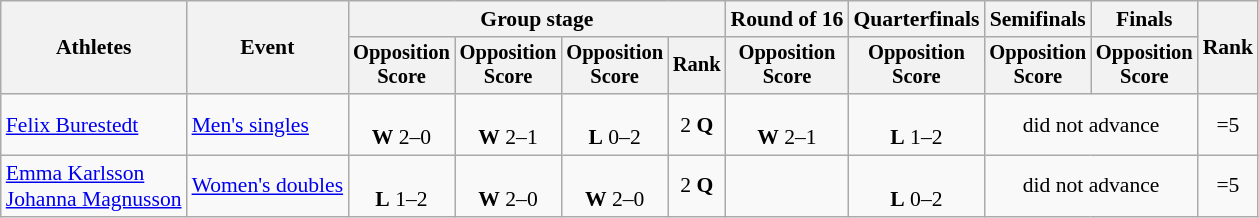<table class=wikitable style="font-size:90%">
<tr>
<th rowspan="2">Athletes</th>
<th rowspan="2">Event</th>
<th colspan="4">Group stage</th>
<th>Round of 16</th>
<th>Quarterfinals</th>
<th>Semifinals</th>
<th>Finals</th>
<th rowspan="2">Rank</th>
</tr>
<tr style="font-size:95%">
<th>Opposition<br>Score</th>
<th>Opposition<br>Score</th>
<th>Opposition<br>Score</th>
<th>Rank</th>
<th>Opposition<br>Score</th>
<th>Opposition<br>Score</th>
<th>Opposition<br>Score</th>
<th>Opposition<br>Score</th>
</tr>
<tr align=center>
<td align=left><a href='#'>Felix Burestedt</a></td>
<td align=left><a href='#'>Men's singles</a></td>
<td><br><strong>W</strong> 2–0</td>
<td><br><strong>W</strong> 2–1</td>
<td><br><strong>L</strong> 0–2</td>
<td>2 <strong>Q</strong></td>
<td><br><strong>W</strong> 2–1</td>
<td><br><strong>L</strong> 1–2</td>
<td colspan=2>did not advance</td>
<td>=5</td>
</tr>
<tr align=center>
<td align=left><a href='#'>Emma Karlsson</a><br><a href='#'>Johanna Magnusson</a></td>
<td align=left><a href='#'>Women's doubles</a></td>
<td><br><strong>L</strong> 1–2</td>
<td><br><strong>W</strong> 2–0</td>
<td><br><strong>W</strong> 2–0</td>
<td>2 <strong>Q</strong></td>
<td></td>
<td><br><strong>L</strong> 0–2</td>
<td colspan=2>did not advance</td>
<td>=5</td>
</tr>
</table>
